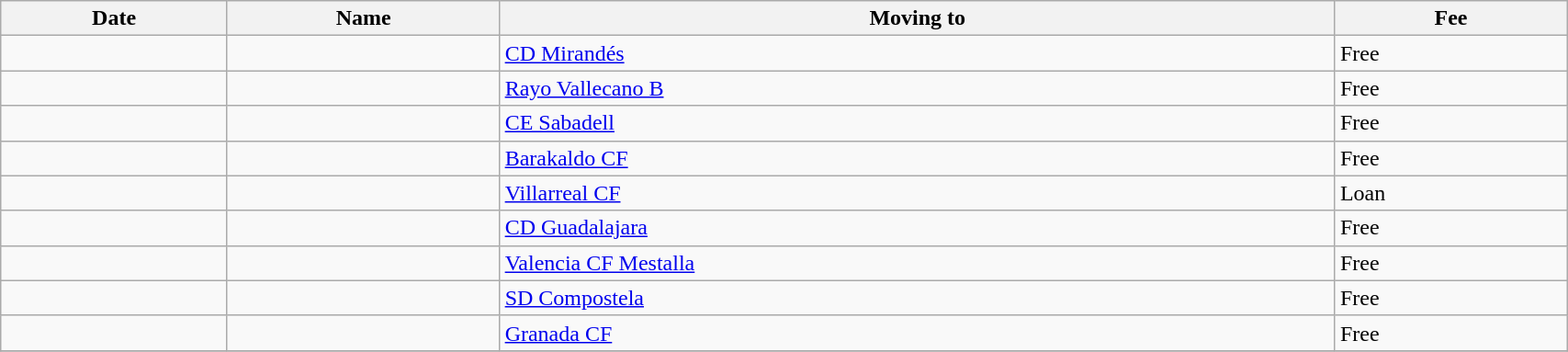<table class="wikitable sortable" width=90%>
<tr>
<th>Date</th>
<th>Name</th>
<th>Moving to</th>
<th>Fee</th>
</tr>
<tr>
<td></td>
<td> </td>
<td> <a href='#'>CD Mirandés</a></td>
<td>Free</td>
</tr>
<tr>
<td></td>
<td> </td>
<td> <a href='#'>Rayo Vallecano B</a></td>
<td>Free</td>
</tr>
<tr>
<td></td>
<td> </td>
<td> <a href='#'>CE Sabadell</a></td>
<td>Free</td>
</tr>
<tr>
<td></td>
<td> </td>
<td> <a href='#'>Barakaldo CF</a></td>
<td>Free</td>
</tr>
<tr>
<td></td>
<td> </td>
<td> <a href='#'>Villarreal CF</a></td>
<td>Loan</td>
</tr>
<tr>
<td></td>
<td> </td>
<td> <a href='#'>CD Guadalajara</a></td>
<td>Free</td>
</tr>
<tr>
<td></td>
<td> </td>
<td> <a href='#'>Valencia CF Mestalla</a></td>
<td>Free</td>
</tr>
<tr>
<td></td>
<td> </td>
<td> <a href='#'>SD Compostela</a></td>
<td>Free</td>
</tr>
<tr>
<td></td>
<td> </td>
<td> <a href='#'>Granada CF</a></td>
<td>Free</td>
</tr>
<tr>
</tr>
</table>
